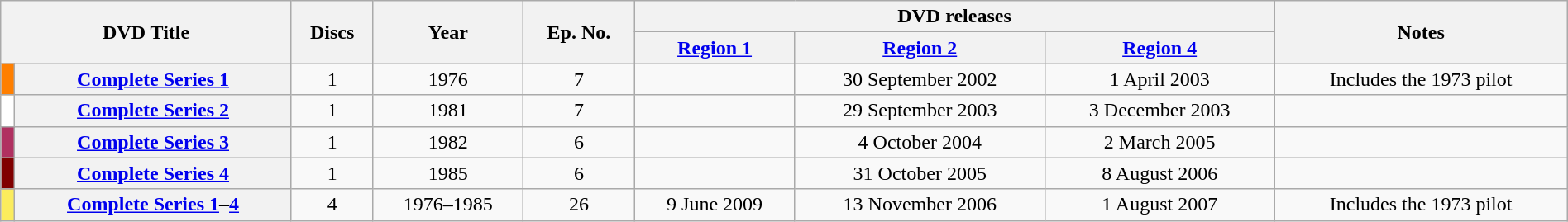<table class="wikitable"  style="width:100%; text-align:center;">
<tr>
<th colspan="2" rowspan="2">DVD Title</th>
<th rowspan="2">Discs</th>
<th rowspan="2">Year</th>
<th rowspan="2">Ep. No.</th>
<th colspan="3">DVD releases</th>
<th rowspan="2">Notes</th>
</tr>
<tr>
<th><a href='#'>Region 1</a></th>
<th><a href='#'>Region 2</a></th>
<th><a href='#'>Region 4</a></th>
</tr>
<tr>
<td style="background:#ff7f00;"></td>
<th><a href='#'>Complete Series 1</a></th>
<td>1</td>
<td>1976</td>
<td>7</td>
<td></td>
<td>30 September 2002</td>
<td>1 April 2003</td>
<td>Includes the 1973 pilot</td>
</tr>
<tr>
<td style="background:#fff;"></td>
<th><a href='#'>Complete Series 2</a></th>
<td>1</td>
<td>1981</td>
<td>7</td>
<td></td>
<td>29 September 2003</td>
<td>3 December 2003</td>
<td></td>
</tr>
<tr>
<td style="background:#b03060;"></td>
<th><a href='#'>Complete Series 3</a></th>
<td>1</td>
<td>1982</td>
<td>6</td>
<td></td>
<td>4 October 2004</td>
<td>2 March 2005</td>
<td></td>
</tr>
<tr>
<td style="background:maroon;"></td>
<th><a href='#'>Complete Series 4</a></th>
<td>1</td>
<td>1985</td>
<td>6</td>
<td></td>
<td>31 October 2005</td>
<td>8 August 2006</td>
<td></td>
</tr>
<tr>
<td style="background:#fbec5d;"></td>
<th><a href='#'>Complete Series 1</a>–<a href='#'>4</a></th>
<td>4</td>
<td>1976–1985</td>
<td>26</td>
<td>9 June 2009</td>
<td>13 November 2006</td>
<td>1 August 2007</td>
<td>Includes the 1973 pilot</td>
</tr>
</table>
